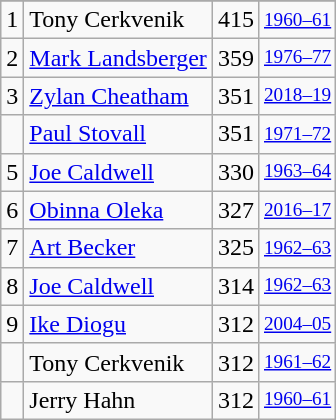<table class="wikitable">
<tr>
</tr>
<tr>
<td>1</td>
<td>Tony Cerkvenik</td>
<td>415</td>
<td style="font-size:80%;"><a href='#'>1960–61</a></td>
</tr>
<tr>
<td>2</td>
<td><a href='#'>Mark Landsberger</a></td>
<td>359</td>
<td style="font-size:80%;"><a href='#'>1976–77</a></td>
</tr>
<tr>
<td>3</td>
<td><a href='#'>Zylan Cheatham</a></td>
<td>351</td>
<td style="font-size:80%;"><a href='#'>2018–19</a></td>
</tr>
<tr>
<td></td>
<td><a href='#'>Paul Stovall</a></td>
<td>351</td>
<td style="font-size:80%;"><a href='#'>1971–72</a></td>
</tr>
<tr>
<td>5</td>
<td><a href='#'>Joe Caldwell</a></td>
<td>330</td>
<td style="font-size:80%;"><a href='#'>1963–64</a></td>
</tr>
<tr>
<td>6</td>
<td><a href='#'>Obinna Oleka</a></td>
<td>327</td>
<td style="font-size:80%;"><a href='#'>2016–17</a></td>
</tr>
<tr>
<td>7</td>
<td><a href='#'>Art Becker</a></td>
<td>325</td>
<td style="font-size:80%;"><a href='#'>1962–63</a></td>
</tr>
<tr>
<td>8</td>
<td><a href='#'>Joe Caldwell</a></td>
<td>314</td>
<td style="font-size:80%;"><a href='#'>1962–63</a></td>
</tr>
<tr>
<td>9</td>
<td><a href='#'>Ike Diogu</a></td>
<td>312</td>
<td style="font-size:80%;"><a href='#'>2004–05</a></td>
</tr>
<tr>
<td></td>
<td>Tony Cerkvenik</td>
<td>312</td>
<td style="font-size:80%;"><a href='#'>1961–62</a></td>
</tr>
<tr>
<td></td>
<td>Jerry Hahn</td>
<td>312</td>
<td style="font-size:80%;"><a href='#'>1960–61</a></td>
</tr>
</table>
